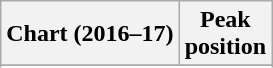<table class="wikitable sortable plainrowheaders" style="text-align:center">
<tr>
<th scope="col">Chart (2016–17)</th>
<th scope="col">Peak<br>position</th>
</tr>
<tr>
</tr>
<tr>
</tr>
<tr>
</tr>
<tr>
</tr>
<tr>
</tr>
<tr>
</tr>
<tr>
</tr>
<tr>
</tr>
<tr>
</tr>
<tr>
</tr>
</table>
